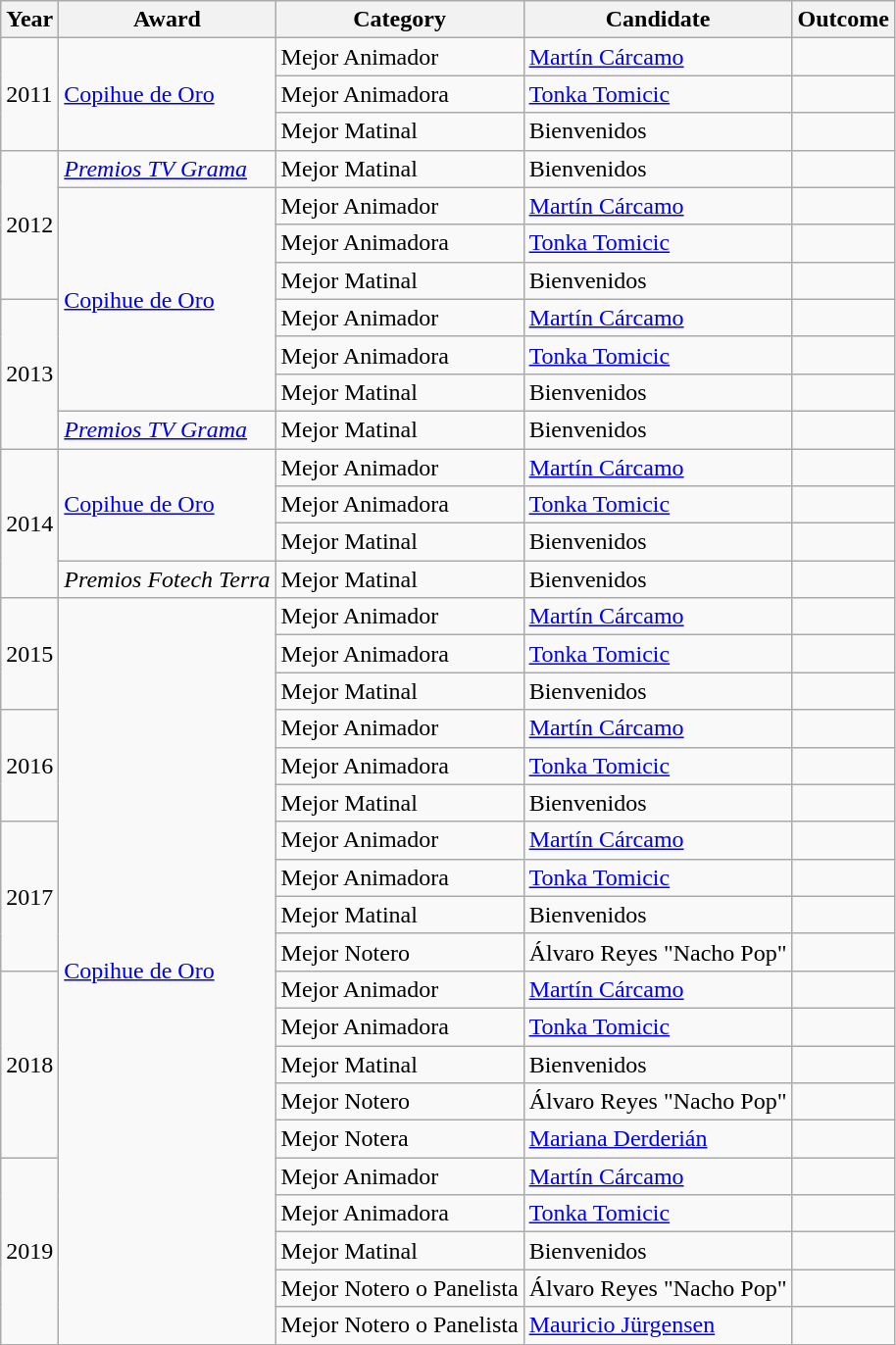<table class="wikitable">
<tr>
<th>Year</th>
<th>Award</th>
<th>Category</th>
<th>Candidate</th>
<th>Outcome</th>
</tr>
<tr>
<td rowspan="3">2011</td>
<td rowspan="3"><a href='#'>Copihue de Oro</a></td>
<td>Mejor Animador</td>
<td><a href='#'>Martín Cárcamo</a></td>
<td></td>
</tr>
<tr>
<td>Mejor Animadora</td>
<td><a href='#'>Tonka Tomicic</a></td>
<td></td>
</tr>
<tr>
<td>Mejor Matinal</td>
<td>Bienvenidos</td>
<td></td>
</tr>
<tr>
<td rowspan="4">2012</td>
<td><em><a href='#'>Premios TV Grama</a></em></td>
<td>Mejor Matinal</td>
<td>Bienvenidos</td>
<td></td>
</tr>
<tr>
<td rowspan="6"><a href='#'>Copihue de Oro</a></td>
<td>Mejor Animador</td>
<td><a href='#'>Martín Cárcamo</a></td>
<td></td>
</tr>
<tr>
<td>Mejor Animadora</td>
<td><a href='#'>Tonka Tomicic</a></td>
<td></td>
</tr>
<tr>
<td>Mejor Matinal</td>
<td>Bienvenidos</td>
<td></td>
</tr>
<tr>
<td rowspan="4">2013</td>
<td>Mejor Animador</td>
<td><a href='#'>Martín Cárcamo</a></td>
<td></td>
</tr>
<tr>
<td>Mejor Animadora</td>
<td><a href='#'>Tonka Tomicic</a></td>
<td></td>
</tr>
<tr>
<td>Mejor Matinal</td>
<td>Bienvenidos</td>
<td></td>
</tr>
<tr>
<td><em><a href='#'>Premios TV Grama</a></em></td>
<td>Mejor Matinal</td>
<td>Bienvenidos</td>
<td></td>
</tr>
<tr>
<td rowspan="4">2014</td>
<td rowspan="3"><a href='#'>Copihue de Oro</a></td>
<td>Mejor Animador</td>
<td><a href='#'>Martín Cárcamo</a></td>
<td></td>
</tr>
<tr>
<td>Mejor Animadora</td>
<td><a href='#'>Tonka Tomicic</a></td>
<td></td>
</tr>
<tr>
<td>Mejor Matinal</td>
<td>Bienvenidos</td>
<td></td>
</tr>
<tr>
<td><em>Premios Fotech Terra</em></td>
<td>Mejor Matinal</td>
<td>Bienvenidos</td>
<td></td>
</tr>
<tr>
<td rowspan="3">2015</td>
<td rowspan="20"><a href='#'>Copihue de Oro</a></td>
<td>Mejor Animador</td>
<td><a href='#'>Martín Cárcamo</a></td>
<td></td>
</tr>
<tr>
<td>Mejor Animadora</td>
<td><a href='#'>Tonka Tomicic</a></td>
<td></td>
</tr>
<tr>
<td>Mejor Matinal</td>
<td>Bienvenidos</td>
<td></td>
</tr>
<tr>
<td rowspan="3">2016</td>
<td>Mejor Animador</td>
<td><a href='#'>Martín Cárcamo</a></td>
<td></td>
</tr>
<tr>
<td>Mejor Animadora</td>
<td><a href='#'>Tonka Tomicic</a></td>
<td></td>
</tr>
<tr>
<td>Mejor Matinal</td>
<td>Bienvenidos</td>
<td></td>
</tr>
<tr>
<td rowspan="4">2017</td>
<td>Mejor Animador</td>
<td><a href='#'>Martín Cárcamo</a></td>
<td></td>
</tr>
<tr>
<td>Mejor Animadora</td>
<td><a href='#'>Tonka Tomicic</a></td>
<td></td>
</tr>
<tr>
<td>Mejor Matinal</td>
<td>Bienvenidos</td>
<td></td>
</tr>
<tr>
<td>Mejor Notero</td>
<td>Álvaro Reyes "Nacho Pop"</td>
<td></td>
</tr>
<tr>
<td rowspan="5">2018</td>
<td>Mejor Animador</td>
<td><a href='#'>Martín Cárcamo</a></td>
<td></td>
</tr>
<tr>
<td>Mejor Animadora</td>
<td><a href='#'>Tonka Tomicic</a></td>
<td></td>
</tr>
<tr>
<td>Mejor Matinal</td>
<td>Bienvenidos</td>
<td></td>
</tr>
<tr>
<td>Mejor Notero</td>
<td>Álvaro Reyes "Nacho Pop"</td>
<td></td>
</tr>
<tr>
<td>Mejor Notera</td>
<td><a href='#'>Mariana Derderián</a></td>
<td></td>
</tr>
<tr>
<td rowspan="5">2019</td>
<td>Mejor Animador</td>
<td><a href='#'>Martín Cárcamo</a></td>
<td></td>
</tr>
<tr>
<td>Mejor Animadora</td>
<td><a href='#'>Tonka Tomicic</a></td>
<td></td>
</tr>
<tr>
<td>Mejor Matinal</td>
<td>Bienvenidos</td>
<td></td>
</tr>
<tr>
<td>Mejor Notero o Panelista</td>
<td>Álvaro Reyes "Nacho Pop"</td>
<td></td>
</tr>
<tr>
<td>Mejor Notero o Panelista</td>
<td><a href='#'>Mauricio Jürgensen</a></td>
<td></td>
</tr>
</table>
